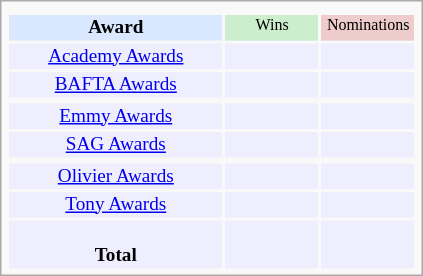<table class="infobox" style="width: 22em; text-align: left; font-size: 80%; vertical-align: middle;">
<tr>
<td colspan="3" style="text-align:center;"></td>
</tr>
<tr bgcolor=#D9E8FF style="text-align:center;">
<th style="vertical-align: middle;">Award</th>
<td style="background:#cceecc; font-size:8pt;" width="60px">Wins</td>
<td style="background:#eecccc; font-size:8pt;" width="60px">Nominations</td>
</tr>
<tr bgcolor=#eeeeff>
<td align="center"><a href='#'>Academy Awards</a></td>
<td></td>
<td></td>
</tr>
<tr bgcolor=#eeeeff>
<td align="center"><a href='#'>BAFTA Awards</a></td>
<td></td>
<td></td>
</tr>
<tr bgcolor=#eeeeff>
</tr>
<tr bgcolor=#eeeeff>
<td align="center"><a href='#'>Emmy Awards</a></td>
<td></td>
<td></td>
</tr>
<tr bgcolor=#eeeeff>
<td align="center"><a href='#'>SAG Awards</a></td>
<td></td>
<td></td>
</tr>
<tr bgcolor=#eeeeff>
</tr>
<tr bgcolor=#eeeeff>
<td align="center"><a href='#'>Olivier Awards</a></td>
<td></td>
<td></td>
</tr>
<tr bgcolor=#eeeeff>
<td align="center"><a href='#'>Tony Awards</a></td>
<td></td>
<td></td>
</tr>
<tr bgcolor=#eeeeff>
<td align="center"><br><strong>Total</strong></td>
<td></td>
<td></td>
</tr>
</table>
